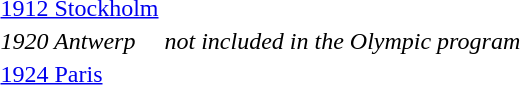<table>
<tr>
<td><a href='#'>1912 Stockholm</a><br></td>
<td></td>
<td></td>
<td></td>
</tr>
<tr>
<td><em>1920 Antwerp </em></td>
<td colspan=3 align=center><em>not included in the Olympic program</em></td>
</tr>
<tr>
<td><a href='#'>1924 Paris</a><br></td>
<td></td>
<td></td>
<td></td>
</tr>
</table>
